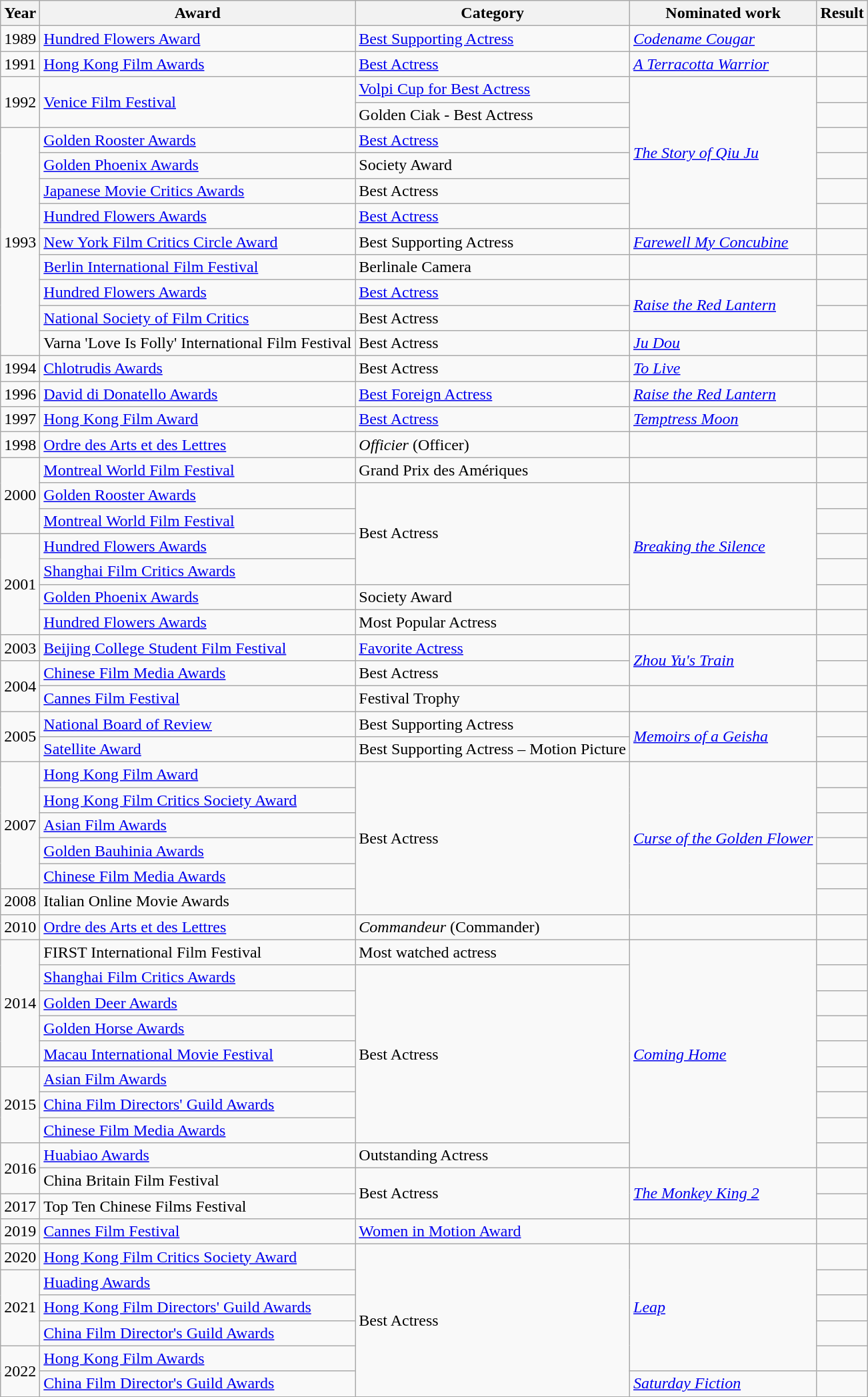<table class="wikitable">
<tr>
<th>Year</th>
<th>Award</th>
<th>Category</th>
<th>Nominated work</th>
<th>Result</th>
</tr>
<tr>
<td rowspan=1>1989</td>
<td><a href='#'>Hundred Flowers Award</a></td>
<td><a href='#'>Best Supporting Actress</a></td>
<td><em><a href='#'>Codename Cougar</a></em></td>
<td></td>
</tr>
<tr>
<td>1991</td>
<td><a href='#'>Hong Kong Film Awards</a></td>
<td><a href='#'>Best Actress</a></td>
<td><em><a href='#'>A Terracotta Warrior</a></em></td>
<td></td>
</tr>
<tr>
<td rowspan=2>1992</td>
<td rowspan=2><a href='#'>Venice Film Festival</a></td>
<td><a href='#'>Volpi Cup for Best Actress</a></td>
<td rowspan=6><em><a href='#'>The Story of Qiu Ju</a></em></td>
<td></td>
</tr>
<tr>
<td>Golden Ciak - Best Actress</td>
<td></td>
</tr>
<tr>
<td rowspan=9>1993</td>
<td><a href='#'>Golden Rooster Awards</a></td>
<td><a href='#'>Best Actress</a></td>
<td></td>
</tr>
<tr>
<td><a href='#'>Golden Phoenix Awards</a></td>
<td>Society Award</td>
<td></td>
</tr>
<tr>
<td><a href='#'>Japanese Movie Critics Awards</a></td>
<td>Best Actress</td>
<td></td>
</tr>
<tr>
<td><a href='#'>Hundred Flowers Awards</a></td>
<td><a href='#'>Best Actress</a></td>
<td></td>
</tr>
<tr>
<td><a href='#'>New York Film Critics Circle Award</a></td>
<td>Best Supporting Actress</td>
<td><em><a href='#'>Farewell My Concubine</a></em></td>
<td></td>
</tr>
<tr>
<td><a href='#'>Berlin International Film Festival</a></td>
<td>Berlinale Camera</td>
<td></td>
<td></td>
</tr>
<tr>
<td><a href='#'>Hundred Flowers Awards</a></td>
<td><a href='#'>Best Actress</a></td>
<td rowspan=2><em><a href='#'>Raise the Red Lantern</a></em></td>
<td></td>
</tr>
<tr>
<td><a href='#'>National Society of Film Critics</a></td>
<td>Best Actress</td>
<td></td>
</tr>
<tr>
<td>Varna 'Love Is Folly' International Film Festival</td>
<td>Best Actress</td>
<td><em><a href='#'>Ju Dou</a></em></td>
<td></td>
</tr>
<tr>
<td>1994</td>
<td><a href='#'>Chlotrudis Awards</a></td>
<td rowspan=1>Best Actress</td>
<td><em><a href='#'>To Live</a></em></td>
<td></td>
</tr>
<tr>
<td>1996</td>
<td><a href='#'>David di Donatello Awards</a></td>
<td rowspan=1><a href='#'>Best Foreign Actress</a></td>
<td><em><a href='#'>Raise the Red Lantern</a></em></td>
<td></td>
</tr>
<tr>
<td>1997</td>
<td><a href='#'>Hong Kong Film Award</a></td>
<td rowspan=1><a href='#'>Best Actress</a></td>
<td><em><a href='#'>Temptress Moon</a></em></td>
<td></td>
</tr>
<tr>
<td>1998</td>
<td><a href='#'>Ordre des Arts et des Lettres</a></td>
<td rowspan=1><em>Officier</em> (Officer)</td>
<td></td>
<td></td>
</tr>
<tr>
<td rowspan=3>2000</td>
<td><a href='#'>Montreal World Film Festival</a></td>
<td>Grand Prix des Amériques</td>
<td></td>
<td></td>
</tr>
<tr>
<td><a href='#'>Golden Rooster Awards</a></td>
<td rowspan=4>Best Actress</td>
<td rowspan=5><em><a href='#'>Breaking the Silence</a></em></td>
<td></td>
</tr>
<tr>
<td><a href='#'>Montreal World Film Festival</a></td>
<td></td>
</tr>
<tr>
<td rowspan=4>2001</td>
<td><a href='#'>Hundred Flowers Awards</a></td>
<td></td>
</tr>
<tr>
<td><a href='#'>Shanghai Film Critics Awards</a></td>
<td></td>
</tr>
<tr>
<td><a href='#'>Golden Phoenix Awards</a></td>
<td>Society Award</td>
<td></td>
</tr>
<tr>
<td><a href='#'>Hundred Flowers Awards</a></td>
<td>Most Popular Actress</td>
<td></td>
<td></td>
</tr>
<tr>
<td>2003</td>
<td><a href='#'>Beijing College Student Film Festival</a></td>
<td><a href='#'>Favorite Actress</a></td>
<td rowspan=2><em><a href='#'>Zhou Yu's Train</a></em></td>
<td></td>
</tr>
<tr>
<td rowspan=2>2004</td>
<td><a href='#'>Chinese Film Media Awards</a></td>
<td>Best Actress</td>
<td></td>
</tr>
<tr>
<td><a href='#'>Cannes Film Festival</a></td>
<td>Festival Trophy</td>
<td></td>
<td></td>
</tr>
<tr>
<td rowspan=2>2005</td>
<td><a href='#'>National Board of Review</a></td>
<td>Best Supporting Actress</td>
<td rowspan=2><em><a href='#'>Memoirs of a Geisha</a></em></td>
<td></td>
</tr>
<tr>
<td><a href='#'>Satellite Award</a></td>
<td>Best Supporting Actress – Motion Picture</td>
<td></td>
</tr>
<tr>
<td rowspan=5>2007</td>
<td><a href='#'>Hong Kong Film Award</a></td>
<td rowspan=6>Best Actress</td>
<td rowspan=6><em><a href='#'>Curse of the Golden Flower</a></em></td>
<td></td>
</tr>
<tr>
<td><a href='#'>Hong Kong Film Critics Society Award</a></td>
<td></td>
</tr>
<tr>
<td><a href='#'>Asian Film Awards</a></td>
<td></td>
</tr>
<tr>
<td><a href='#'>Golden Bauhinia Awards</a></td>
<td></td>
</tr>
<tr>
<td><a href='#'>Chinese Film Media Awards</a></td>
<td></td>
</tr>
<tr>
<td rowspan=1>2008</td>
<td>Italian Online Movie Awards</td>
<td></td>
</tr>
<tr>
<td rowspan=1>2010</td>
<td><a href='#'>Ordre des Arts et des Lettres</a></td>
<td rowspan=1><em>Commandeur</em> (Commander)</td>
<td></td>
<td></td>
</tr>
<tr>
<td rowspan=5>2014</td>
<td>FIRST International Film Festival</td>
<td>Most watched actress</td>
<td rowspan=9><em><a href='#'>Coming Home</a></em></td>
<td></td>
</tr>
<tr>
<td><a href='#'>Shanghai Film Critics Awards</a></td>
<td rowspan=7>Best Actress</td>
<td></td>
</tr>
<tr>
<td><a href='#'>Golden Deer Awards</a></td>
<td></td>
</tr>
<tr>
<td><a href='#'>Golden Horse Awards</a></td>
<td></td>
</tr>
<tr>
<td><a href='#'>Macau International Movie Festival</a></td>
<td></td>
</tr>
<tr>
<td rowspan=3>2015</td>
<td><a href='#'>Asian Film Awards</a></td>
<td></td>
</tr>
<tr>
<td><a href='#'>China Film Directors' Guild Awards</a></td>
<td></td>
</tr>
<tr>
<td><a href='#'>Chinese Film Media Awards</a></td>
<td></td>
</tr>
<tr>
<td rowspan=2>2016</td>
<td><a href='#'>Huabiao Awards</a></td>
<td>Outstanding Actress</td>
<td></td>
</tr>
<tr>
<td>China Britain Film Festival</td>
<td rowspan=2>Best Actress</td>
<td rowspan=2><em><a href='#'>The Monkey King 2</a></em></td>
<td></td>
</tr>
<tr>
<td>2017</td>
<td>Top Ten Chinese Films Festival</td>
<td></td>
</tr>
<tr>
<td rowspan=1>2019</td>
<td><a href='#'>Cannes Film Festival</a></td>
<td><a href='#'>Women in Motion Award</a></td>
<td></td>
<td></td>
</tr>
<tr>
<td>2020</td>
<td><a href='#'>Hong Kong Film Critics Society Award</a></td>
<td rowspan=6>Best Actress</td>
<td rowspan=5><em><a href='#'>Leap</a></em></td>
<td></td>
</tr>
<tr>
<td rowspan=3>2021</td>
<td><a href='#'>Huading Awards</a></td>
<td></td>
</tr>
<tr>
<td><a href='#'>Hong Kong Film Directors' Guild Awards</a></td>
<td></td>
</tr>
<tr>
<td><a href='#'>China Film Director's Guild Awards</a></td>
<td></td>
</tr>
<tr>
<td rowspan=2>2022</td>
<td><a href='#'>Hong Kong Film Awards</a></td>
<td></td>
</tr>
<tr>
<td><a href='#'>China Film Director's Guild Awards</a></td>
<td rowspan=1><em><a href='#'>Saturday Fiction</a></em></td>
<td></td>
</tr>
<tr>
</tr>
</table>
